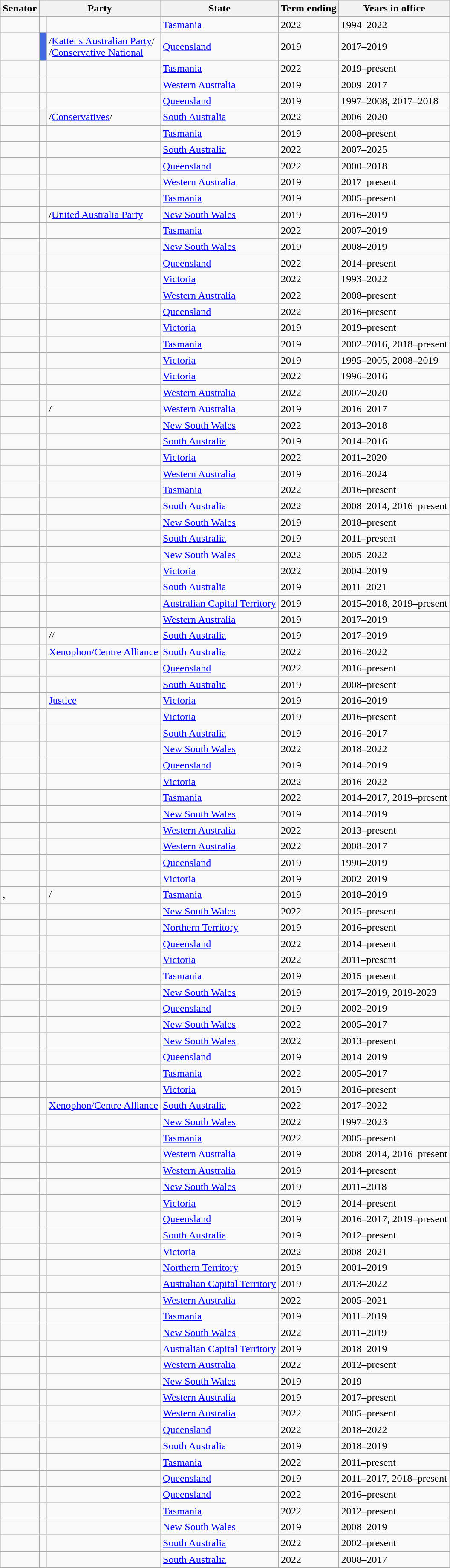<table class="wikitable sortable">
<tr>
<th>Senator</th>
<th colspan=2>Party</th>
<th>State</th>
<th>Term ending</th>
<th>Years in office</th>
</tr>
<tr>
<td></td>
<td> </td>
<td></td>
<td><a href='#'>Tasmania</a></td>
<td>2022</td>
<td>1994–2022</td>
</tr>
<tr>
<td> </td>
<td style="background-color: #4169E1 "> </td>
<td>/<a href='#'>Katter's Australian Party</a>/<br>/<a href='#'>Conservative National</a> </td>
<td><a href='#'>Queensland</a></td>
<td>2019</td>
<td>2017–2019</td>
</tr>
<tr>
<td> </td>
<td> </td>
<td></td>
<td><a href='#'>Tasmania</a></td>
<td>2022 </td>
<td>2019–present</td>
</tr>
<tr>
<td> </td>
<td> </td>
<td></td>
<td><a href='#'>Western Australia</a></td>
<td>2019</td>
<td>2009–2017</td>
</tr>
<tr>
<td> </td>
<td> </td>
<td></td>
<td><a href='#'>Queensland</a></td>
<td>2019</td>
<td>1997–2008, 2017–2018</td>
</tr>
<tr>
<td></td>
<th> </th>
<td>/<a href='#'>Conservatives</a>/ </td>
<td><a href='#'>South Australia</a></td>
<td>2022</td>
<td>2006–2020</td>
</tr>
<tr>
<td></td>
<td> </td>
<td></td>
<td><a href='#'>Tasmania</a></td>
<td>2019</td>
<td>2008–present</td>
</tr>
<tr>
<td></td>
<td> </td>
<td></td>
<td><a href='#'>South Australia</a></td>
<td>2022</td>
<td>2007–2025</td>
</tr>
<tr>
<td> </td>
<td> </td>
<td> </td>
<td><a href='#'>Queensland</a></td>
<td>2022</td>
<td>2000–2018</td>
</tr>
<tr>
<td> </td>
<td> </td>
<td></td>
<td><a href='#'>Western Australia</a></td>
<td>2019</td>
<td>2017–present</td>
</tr>
<tr>
<td></td>
<td> </td>
<td></td>
<td><a href='#'>Tasmania</a></td>
<td>2019</td>
<td>2005–present</td>
</tr>
<tr>
<td></td>
<td> </td>
<td>/<a href='#'>United Australia Party</a> </td>
<td><a href='#'>New South Wales</a></td>
<td>2019</td>
<td>2016–2019</td>
</tr>
<tr>
<td> </td>
<td> </td>
<td></td>
<td><a href='#'>Tasmania</a></td>
<td>2022 </td>
<td>2007–2019</td>
</tr>
<tr>
<td></td>
<td> </td>
<td></td>
<td><a href='#'>New South Wales</a></td>
<td>2019</td>
<td>2008–2019</td>
</tr>
<tr>
<td></td>
<td> </td>
<td> </td>
<td><a href='#'>Queensland</a></td>
<td>2022</td>
<td>2014–present</td>
</tr>
<tr>
<td></td>
<td> </td>
<td></td>
<td><a href='#'>Victoria</a></td>
<td>2022</td>
<td>1993–2022</td>
</tr>
<tr>
<td></td>
<td> </td>
<td></td>
<td><a href='#'>Western Australia</a></td>
<td>2022</td>
<td>2008–present</td>
</tr>
<tr>
<td></td>
<td> </td>
<td></td>
<td><a href='#'>Queensland</a></td>
<td>2022</td>
<td>2016–present</td>
</tr>
<tr>
<td> </td>
<td> </td>
<td></td>
<td><a href='#'>Victoria</a></td>
<td>2019</td>
<td>2019–present</td>
</tr>
<tr>
<td> </td>
<td> </td>
<td></td>
<td><a href='#'>Tasmania</a></td>
<td>2019</td>
<td>2002–2016, 2018–present</td>
</tr>
<tr>
<td> </td>
<td> </td>
<td></td>
<td><a href='#'>Victoria</a></td>
<td>2019</td>
<td>1995–2005, 2008–2019</td>
</tr>
<tr>
<td> </td>
<td> </td>
<td></td>
<td><a href='#'>Victoria</a></td>
<td>2022</td>
<td>1996–2016</td>
</tr>
<tr>
<td></td>
<td> </td>
<td></td>
<td><a href='#'>Western Australia</a></td>
<td>2022</td>
<td>2007–2020</td>
</tr>
<tr>
<td> </td>
<td> </td>
<td>/ </td>
<td><a href='#'>Western Australia</a></td>
<td>2019</td>
<td>2016–2017</td>
</tr>
<tr>
<td> </td>
<td> </td>
<td></td>
<td><a href='#'>New South Wales</a></td>
<td>2022</td>
<td>2013–2018</td>
</tr>
<tr>
<td> </td>
<td> </td>
<td></td>
<td><a href='#'>South Australia</a></td>
<td>2019</td>
<td>2014–2016</td>
</tr>
<tr>
<td></td>
<td> </td>
<td></td>
<td><a href='#'>Victoria</a></td>
<td>2022</td>
<td>2011–2020</td>
</tr>
<tr>
<td></td>
<td> </td>
<td></td>
<td><a href='#'>Western Australia</a></td>
<td>2019</td>
<td>2016–2024</td>
</tr>
<tr>
<td></td>
<td> </td>
<td></td>
<td><a href='#'>Tasmania</a></td>
<td>2022 </td>
<td>2016–present</td>
</tr>
<tr>
<td></td>
<td> </td>
<td></td>
<td><a href='#'>South Australia</a></td>
<td>2022</td>
<td>2008–2014, 2016–present</td>
</tr>
<tr>
<td> </td>
<td> </td>
<td></td>
<td><a href='#'>New South Wales</a></td>
<td>2019</td>
<td>2018–present</td>
</tr>
<tr>
<td></td>
<td> </td>
<td></td>
<td><a href='#'>South Australia</a></td>
<td>2019</td>
<td>2011–present</td>
</tr>
<tr>
<td></td>
<td> </td>
<td></td>
<td><a href='#'>New South Wales</a></td>
<td>2022 </td>
<td>2005–2022</td>
</tr>
<tr>
<td></td>
<td> </td>
<td></td>
<td><a href='#'>Victoria</a></td>
<td>2022</td>
<td>2004–2019</td>
</tr>
<tr>
<td></td>
<td> </td>
<td></td>
<td><a href='#'>South Australia</a></td>
<td>2019</td>
<td>2011–2021</td>
</tr>
<tr>
<td> </td>
<td> </td>
<td></td>
<td><a href='#'>Australian Capital Territory</a></td>
<td>2019 </td>
<td>2015–2018, 2019–present</td>
</tr>
<tr>
<td> </td>
<td> </td>
<td></td>
<td><a href='#'>Western Australia</a></td>
<td>2019</td>
<td>2017–2019</td>
</tr>
<tr>
<td> </td>
<td> </td>
<td>// </td>
<td><a href='#'>South Australia</a></td>
<td>2019</td>
<td>2017–2019</td>
</tr>
<tr>
<td></td>
<td> </td>
<td><a href='#'>Xenophon/Centre Alliance</a></td>
<td><a href='#'>South Australia</a></td>
<td>2022</td>
<td>2016–2022</td>
</tr>
<tr>
<td></td>
<td> </td>
<td></td>
<td><a href='#'>Queensland</a></td>
<td>2022</td>
<td>2016–present</td>
</tr>
<tr>
<td></td>
<td> </td>
<td></td>
<td><a href='#'>South Australia</a></td>
<td>2019</td>
<td>2008–present</td>
</tr>
<tr>
<td></td>
<td> </td>
<td><a href='#'>Justice</a></td>
<td><a href='#'>Victoria</a></td>
<td>2019</td>
<td>2016–2019</td>
</tr>
<tr>
<td></td>
<td> </td>
<td></td>
<td><a href='#'>Victoria</a></td>
<td>2019</td>
<td>2016–present</td>
</tr>
<tr>
<td> </td>
<td> </td>
<td></td>
<td><a href='#'>South Australia</a></td>
<td>2019</td>
<td>2016–2017</td>
</tr>
<tr>
<td> </td>
<td> </td>
<td></td>
<td><a href='#'>New South Wales</a></td>
<td>2022</td>
<td>2018–2022</td>
</tr>
<tr>
<td></td>
<td> </td>
<td></td>
<td><a href='#'>Queensland</a></td>
<td>2019</td>
<td>2014–2019</td>
</tr>
<tr>
<td> </td>
<td> </td>
<td></td>
<td><a href='#'>Victoria</a></td>
<td>2022</td>
<td>2016–2022</td>
</tr>
<tr>
<td></td>
<td> </td>
<td></td>
<td><a href='#'>Tasmania</a></td>
<td>2022</td>
<td>2014–2017, 2019–present</td>
</tr>
<tr>
<td> </td>
<td> </td>
<td></td>
<td><a href='#'>New South Wales</a></td>
<td>2019</td>
<td>2014–2019</td>
</tr>
<tr>
<td></td>
<td> </td>
<td></td>
<td><a href='#'>Western Australia</a></td>
<td>2022</td>
<td>2013–present</td>
</tr>
<tr>
<td> </td>
<td> </td>
<td></td>
<td><a href='#'>Western Australia</a></td>
<td>2022</td>
<td>2008–2017</td>
</tr>
<tr>
<td></td>
<td> </td>
<td> </td>
<td><a href='#'>Queensland</a></td>
<td>2019</td>
<td>1990–2019</td>
</tr>
<tr>
<td></td>
<td> </td>
<td></td>
<td><a href='#'>Victoria</a></td>
<td>2019</td>
<td>2002–2019</td>
</tr>
<tr>
<td> ,</td>
<td> </td>
<td> / </td>
<td><a href='#'>Tasmania</a></td>
<td>2019</td>
<td>2018–2019</td>
</tr>
<tr>
<td></td>
<td> </td>
<td></td>
<td><a href='#'>New South Wales</a></td>
<td>2022</td>
<td>2015–present</td>
</tr>
<tr>
<td></td>
<td> </td>
<td></td>
<td><a href='#'>Northern Territory</a></td>
<td>2019 </td>
<td>2016–present</td>
</tr>
<tr>
<td></td>
<td> </td>
<td> </td>
<td><a href='#'>Queensland</a></td>
<td>2022</td>
<td>2014–present</td>
</tr>
<tr>
<td></td>
<td> </td>
<td></td>
<td><a href='#'>Victoria</a></td>
<td>2022</td>
<td>2011–present</td>
</tr>
<tr>
<td></td>
<td> </td>
<td></td>
<td><a href='#'>Tasmania</a></td>
<td>2019</td>
<td>2015–present</td>
</tr>
<tr>
<td> </td>
<td> </td>
<td></td>
<td><a href='#'>New South Wales</a></td>
<td>2019</td>
<td>2017–2019, 2019-2023</td>
</tr>
<tr>
<td></td>
<td> </td>
<td></td>
<td><a href='#'>Queensland</a></td>
<td>2019</td>
<td>2002–2019</td>
</tr>
<tr>
<td> </td>
<td> </td>
<td></td>
<td><a href='#'>New South Wales</a></td>
<td>2022</td>
<td>2005–2017</td>
</tr>
<tr>
<td></td>
<td> </td>
<td></td>
<td><a href='#'>New South Wales</a></td>
<td>2022</td>
<td>2013–present</td>
</tr>
<tr>
<td></td>
<td> </td>
<td> </td>
<td><a href='#'>Queensland</a></td>
<td>2019</td>
<td>2014–2019</td>
</tr>
<tr>
<td> </td>
<td> </td>
<td></td>
<td><a href='#'>Tasmania</a></td>
<td>2022</td>
<td>2005–2017</td>
</tr>
<tr>
<td></td>
<td> </td>
<td></td>
<td><a href='#'>Victoria</a></td>
<td>2019</td>
<td>2016–present</td>
</tr>
<tr>
<td> </td>
<td> </td>
<td><a href='#'>Xenophon/Centre Alliance</a></td>
<td><a href='#'>South Australia</a></td>
<td>2022</td>
<td>2017–2022</td>
</tr>
<tr>
<td></td>
<td> </td>
<td></td>
<td><a href='#'>New South Wales</a></td>
<td>2022</td>
<td>1997–2023</td>
</tr>
<tr>
<td></td>
<td> </td>
<td></td>
<td><a href='#'>Tasmania</a></td>
<td>2022</td>
<td>2005–present</td>
</tr>
<tr>
<td></td>
<td> </td>
<td></td>
<td><a href='#'>Western Australia</a></td>
<td>2019</td>
<td>2008–2014, 2016–present</td>
</tr>
<tr>
<td></td>
<td> </td>
<td></td>
<td><a href='#'>Western Australia</a></td>
<td>2019</td>
<td>2014–present</td>
</tr>
<tr>
<td> </td>
<td> </td>
<td></td>
<td><a href='#'>New South Wales</a></td>
<td>2019</td>
<td>2011–2018</td>
</tr>
<tr>
<td></td>
<td> </td>
<td></td>
<td><a href='#'>Victoria</a></td>
<td>2019</td>
<td>2014–present</td>
</tr>
<tr>
<td> </td>
<td> </td>
<td></td>
<td><a href='#'>Queensland</a></td>
<td>2019</td>
<td>2016–2017, 2019–present</td>
</tr>
<tr>
<td></td>
<td> </td>
<td></td>
<td><a href='#'>South Australia</a></td>
<td>2019</td>
<td>2012–present</td>
</tr>
<tr>
<td></td>
<td> </td>
<td></td>
<td><a href='#'>Victoria</a></td>
<td>2022</td>
<td>2008–2021</td>
</tr>
<tr>
<td></td>
<td> </td>
<td> </td>
<td><a href='#'>Northern Territory</a></td>
<td>2019 </td>
<td>2001–2019</td>
</tr>
<tr>
<td></td>
<td> </td>
<td></td>
<td><a href='#'>Australian Capital Territory</a></td>
<td>2019 </td>
<td>2013–2022</td>
</tr>
<tr>
<td></td>
<td> </td>
<td></td>
<td><a href='#'>Western Australia</a></td>
<td>2022 </td>
<td>2005–2021</td>
</tr>
<tr>
<td></td>
<td> </td>
<td></td>
<td><a href='#'>Tasmania</a></td>
<td>2019</td>
<td>2011–2019</td>
</tr>
<tr>
<td></td>
<td> </td>
<td></td>
<td><a href='#'>New South Wales</a></td>
<td>2022</td>
<td>2011–2019</td>
</tr>
<tr>
<td>  </td>
<td> </td>
<td></td>
<td><a href='#'>Australian Capital Territory</a></td>
<td>2019 </td>
<td>2018–2019</td>
</tr>
<tr>
<td></td>
<td> </td>
<td></td>
<td><a href='#'>Western Australia</a></td>
<td>2022</td>
<td>2012–present</td>
</tr>
<tr>
<td> </td>
<td> </td>
<td></td>
<td><a href='#'>New South Wales</a></td>
<td>2019</td>
<td>2019</td>
</tr>
<tr>
<td> </td>
<td> </td>
<td></td>
<td><a href='#'>Western Australia</a></td>
<td>2019</td>
<td>2017–present</td>
</tr>
<tr>
<td></td>
<td> </td>
<td></td>
<td><a href='#'>Western Australia</a></td>
<td>2022</td>
<td>2005–present</td>
</tr>
<tr>
<td> </td>
<td> </td>
<td> </td>
<td><a href='#'>Queensland</a></td>
<td>2022</td>
<td>2018–2022</td>
</tr>
<tr>
<td> </td>
<td> </td>
<td></td>
<td><a href='#'>South Australia</a></td>
<td>2019</td>
<td>2018–2019</td>
</tr>
<tr>
<td></td>
<td> </td>
<td></td>
<td><a href='#'>Tasmania</a></td>
<td>2022</td>
<td>2011–present</td>
</tr>
<tr>
<td> </td>
<td> </td>
<td></td>
<td><a href='#'>Queensland</a></td>
<td>2019</td>
<td>2011–2017, 2018–present</td>
</tr>
<tr>
<td></td>
<td> </td>
<td></td>
<td><a href='#'>Queensland</a></td>
<td>2022</td>
<td>2016–present</td>
</tr>
<tr>
<td></td>
<td> </td>
<td></td>
<td><a href='#'>Tasmania</a></td>
<td>2022</td>
<td>2012–present</td>
</tr>
<tr>
<td></td>
<td> </td>
<td></td>
<td><a href='#'>New South Wales</a></td>
<td>2019</td>
<td>2008–2019</td>
</tr>
<tr>
<td></td>
<td> </td>
<td></td>
<td><a href='#'>South Australia</a></td>
<td>2022</td>
<td>2002–present</td>
</tr>
<tr>
<td> </td>
<td> </td>
<td></td>
<td><a href='#'>South Australia</a></td>
<td>2022</td>
<td>2008–2017</td>
</tr>
</table>
